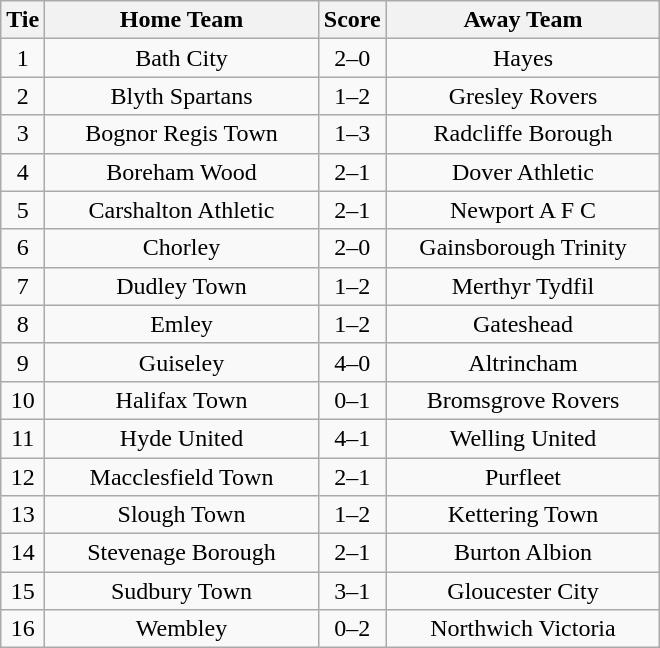<table class="wikitable" style="text-align:center;">
<tr>
<th width=20>Tie</th>
<th width=175>Home Team</th>
<th width=20>Score</th>
<th width=175>Away Team</th>
</tr>
<tr>
<td>1</td>
<td>Bath City</td>
<td>2–0</td>
<td>Hayes</td>
</tr>
<tr>
<td>2</td>
<td>Blyth Spartans</td>
<td>1–2</td>
<td>Gresley Rovers</td>
</tr>
<tr>
<td>3</td>
<td>Bognor Regis Town</td>
<td>1–3</td>
<td>Radcliffe Borough</td>
</tr>
<tr>
<td>4</td>
<td>Boreham Wood</td>
<td>2–1</td>
<td>Dover Athletic</td>
</tr>
<tr>
<td>5</td>
<td>Carshalton Athletic</td>
<td>2–1</td>
<td>Newport A F C</td>
</tr>
<tr>
<td>6</td>
<td>Chorley</td>
<td>2–0</td>
<td>Gainsborough Trinity</td>
</tr>
<tr>
<td>7</td>
<td>Dudley Town</td>
<td>1–2</td>
<td>Merthyr Tydfil</td>
</tr>
<tr>
<td>8</td>
<td>Emley</td>
<td>1–2</td>
<td>Gateshead</td>
</tr>
<tr>
<td>9</td>
<td>Guiseley</td>
<td>4–0</td>
<td>Altrincham</td>
</tr>
<tr>
<td>10</td>
<td>Halifax Town</td>
<td>0–1</td>
<td>Bromsgrove Rovers</td>
</tr>
<tr>
<td>11</td>
<td>Hyde United</td>
<td>4–1</td>
<td>Welling United</td>
</tr>
<tr>
<td>12</td>
<td>Macclesfield Town</td>
<td>2–1</td>
<td>Purfleet</td>
</tr>
<tr>
<td>13</td>
<td>Slough Town</td>
<td>1–2</td>
<td>Kettering Town</td>
</tr>
<tr>
<td>14</td>
<td>Stevenage Borough</td>
<td>2–1</td>
<td>Burton Albion</td>
</tr>
<tr>
<td>15</td>
<td>Sudbury Town</td>
<td>3–1</td>
<td>Gloucester City</td>
</tr>
<tr>
<td>16</td>
<td>Wembley</td>
<td>0–2</td>
<td>Northwich Victoria</td>
</tr>
</table>
